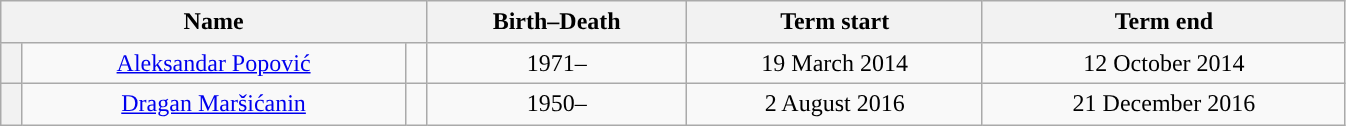<table class="wikitable collapsible collapsed" style="text-align:center; width:71%; line-height:126%; margin-bottom:0">
<tr>
<th colspan="3">Name</th>
<th>Birth–Death</th>
<th>Term start</th>
<th>Term end</th>
</tr>
<tr>
<th style="background:"></th>
<td><a href='#'>Aleksandar Popović</a></td>
<td></td>
<td>1971–</td>
<td>19 March 2014</td>
<td>12 October 2014</td>
</tr>
<tr>
<th style="background:"></th>
<td><a href='#'>Dragan Maršićanin</a></td>
<td></td>
<td>1950–</td>
<td>2 August 2016</td>
<td>21 December 2016</td>
</tr>
</table>
